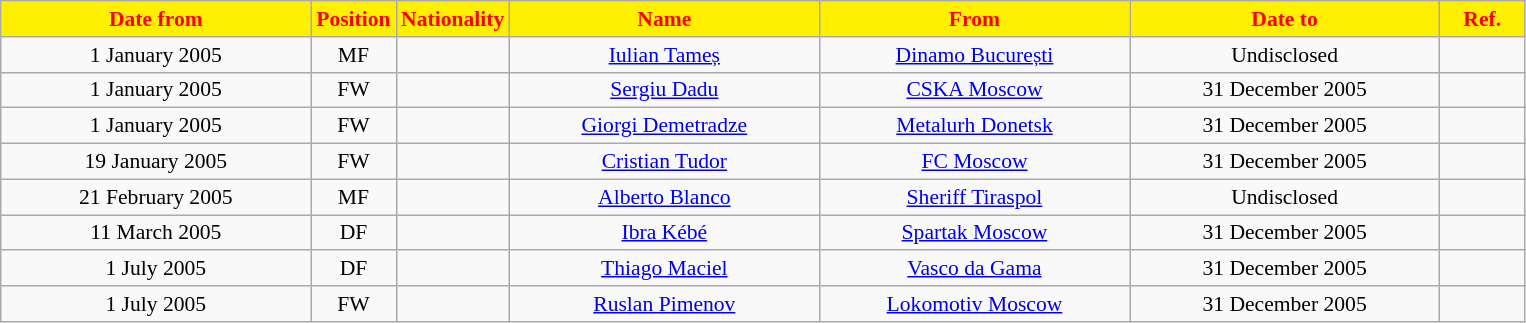<table class="wikitable" style="text-align:center; font-size:90%; ">
<tr>
<th style="background:#FFF000; color:red; width:200px;">Date from</th>
<th style="background:#FFF000; color:red; width:50px;">Position</th>
<th style="background:#FFF000; color:red; width:50px;">Nationality</th>
<th style="background:#FFF000; color:red; width:200px;">Name</th>
<th style="background:#FFF000; color:red; width:200px;">From</th>
<th style="background:#FFF000; color:red; width:200px;">Date to</th>
<th style="background:#FFF000; color:red; width:50px;">Ref.</th>
</tr>
<tr>
<td>1 January 2005</td>
<td>MF</td>
<td></td>
<td><a href='#'>Iulian Tameș</a></td>
<td><a href='#'>Dinamo București</a></td>
<td>Undisclosed</td>
<td></td>
</tr>
<tr>
<td>1 January 2005</td>
<td>FW</td>
<td></td>
<td><a href='#'>Sergiu Dadu</a></td>
<td><a href='#'>CSKA Moscow</a></td>
<td>31 December 2005</td>
<td></td>
</tr>
<tr>
<td>1 January 2005</td>
<td>FW</td>
<td></td>
<td><a href='#'>Giorgi Demetradze</a></td>
<td><a href='#'>Metalurh Donetsk</a></td>
<td>31 December 2005</td>
<td></td>
</tr>
<tr>
<td>19 January 2005</td>
<td>FW</td>
<td></td>
<td><a href='#'>Cristian Tudor</a></td>
<td><a href='#'>FC Moscow</a></td>
<td>31 December 2005</td>
<td></td>
</tr>
<tr>
<td>21 February 2005</td>
<td>MF</td>
<td></td>
<td><a href='#'>Alberto Blanco</a></td>
<td><a href='#'>Sheriff Tiraspol</a></td>
<td>Undisclosed</td>
<td></td>
</tr>
<tr>
<td>11 March 2005</td>
<td>DF</td>
<td></td>
<td><a href='#'>Ibra Kébé</a></td>
<td><a href='#'>Spartak Moscow</a></td>
<td>31 December 2005</td>
<td></td>
</tr>
<tr>
<td>1 July 2005</td>
<td>DF</td>
<td></td>
<td><a href='#'>Thiago Maciel</a></td>
<td><a href='#'>Vasco da Gama</a></td>
<td>31 December 2005</td>
<td></td>
</tr>
<tr>
<td>1 July 2005</td>
<td>FW</td>
<td></td>
<td><a href='#'>Ruslan Pimenov</a></td>
<td><a href='#'>Lokomotiv Moscow</a></td>
<td>31 December 2005</td>
<td></td>
</tr>
</table>
